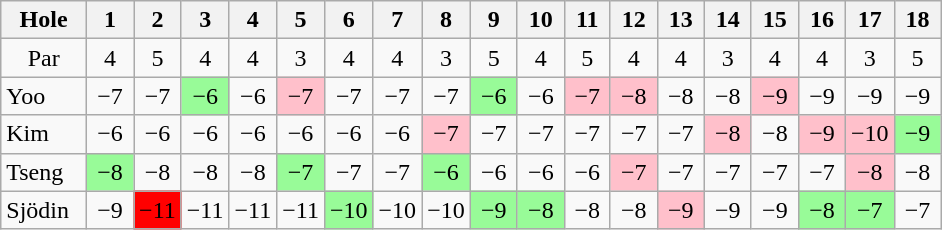<table class="wikitable" style="text-align:center">
<tr>
<th>Hole</th>
<th>  1  </th>
<th>  2  </th>
<th>  3  </th>
<th>  4  </th>
<th>  5  </th>
<th>  6  </th>
<th>  7  </th>
<th>  8  </th>
<th>  9  </th>
<th> 10 </th>
<th> 11 </th>
<th> 12 </th>
<th> 13 </th>
<th> 14 </th>
<th> 15 </th>
<th> 16 </th>
<th> 17 </th>
<th> 18 </th>
</tr>
<tr>
<td>Par</td>
<td>4</td>
<td>5</td>
<td>4</td>
<td>4</td>
<td>3</td>
<td>4</td>
<td>4</td>
<td>3</td>
<td>5</td>
<td>4</td>
<td>5</td>
<td>4</td>
<td>4</td>
<td>3</td>
<td>4</td>
<td>4</td>
<td>3</td>
<td>5</td>
</tr>
<tr>
<td align=left> Yoo</td>
<td>−7</td>
<td>−7</td>
<td style="background: PaleGreen;">−6</td>
<td>−6</td>
<td style="background: Pink;">−7</td>
<td>−7</td>
<td>−7</td>
<td>−7</td>
<td style="background: PaleGreen;">−6</td>
<td>−6</td>
<td style="background: Pink;">−7</td>
<td style="background: Pink;">−8</td>
<td>−8</td>
<td>−8</td>
<td style="background: Pink;">−9</td>
<td>−9</td>
<td>−9</td>
<td>−9</td>
</tr>
<tr>
<td align=left> Kim</td>
<td>−6</td>
<td>−6</td>
<td>−6</td>
<td>−6</td>
<td>−6</td>
<td>−6</td>
<td>−6</td>
<td style="background: Pink;">−7</td>
<td>−7</td>
<td>−7</td>
<td>−7</td>
<td>−7</td>
<td>−7</td>
<td style="background: Pink;">−8</td>
<td>−8</td>
<td style="background: Pink;">−9</td>
<td style="background: Pink;">−10</td>
<td style="background: PaleGreen;">−9</td>
</tr>
<tr>
<td align=left> Tseng</td>
<td style="background: PaleGreen;">−8</td>
<td>−8</td>
<td>−8</td>
<td>−8</td>
<td style="background: PaleGreen;">−7</td>
<td>−7</td>
<td>−7</td>
<td style="background: PaleGreen;">−6</td>
<td>−6</td>
<td>−6</td>
<td>−6</td>
<td style="background: Pink;">−7</td>
<td>−7</td>
<td>−7</td>
<td>−7</td>
<td>−7</td>
<td style="background: Pink;">−8</td>
<td>−8</td>
</tr>
<tr>
<td align=left> Sjödin  </td>
<td>−9</td>
<td style="background: Red;">−11</td>
<td>−11</td>
<td>−11</td>
<td>−11</td>
<td style="background: PaleGreen;">−10</td>
<td>−10</td>
<td>−10</td>
<td style="background: PaleGreen;">−9</td>
<td style="background: PaleGreen;">−8</td>
<td>−8</td>
<td>−8</td>
<td style="background: Pink;">−9</td>
<td>−9</td>
<td>−9</td>
<td style="background: PaleGreen;">−8</td>
<td style="background: PaleGreen;">−7</td>
<td>−7</td>
</tr>
</table>
